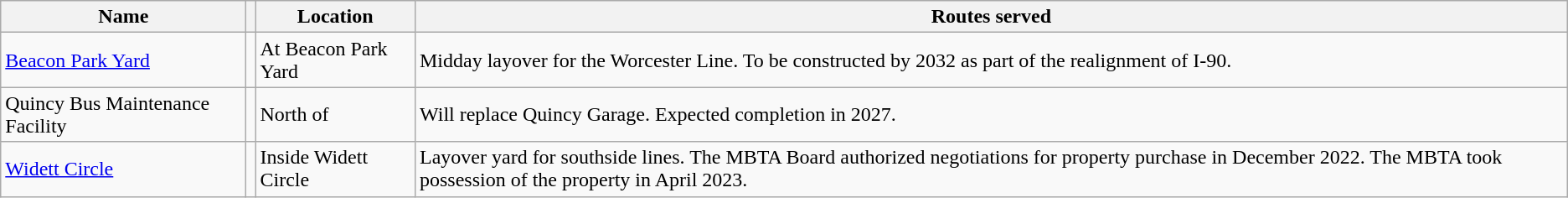<table class="wikitable">
<tr>
<th>Name</th>
<th></th>
<th>Location</th>
<th>Routes served</th>
</tr>
<tr>
<td><a href='#'>Beacon Park Yard</a></td>
<td></td>
<td>At Beacon Park Yard</td>
<td>Midday layover for the Worcester Line. To be constructed by 2032 as part of the realignment of I-90.</td>
</tr>
<tr>
<td>Quincy Bus Maintenance Facility</td>
<td></td>
<td>North of </td>
<td>Will replace Quincy Garage. Expected completion in 2027.</td>
</tr>
<tr>
<td><a href='#'>Widett Circle</a></td>
<td></td>
<td>Inside Widett Circle</td>
<td>Layover yard for southside lines. The MBTA Board authorized negotiations for property purchase in December 2022. The MBTA took possession of the property in April 2023.</td>
</tr>
</table>
